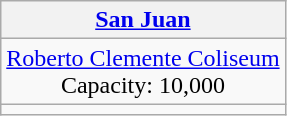<table class="wikitable" style="text-align:center;">
<tr>
<th><a href='#'>San Juan</a></th>
</tr>
<tr>
<td><a href='#'>Roberto Clemente Coliseum</a><br>Capacity: 10,000</td>
</tr>
<tr>
<td></td>
</tr>
</table>
